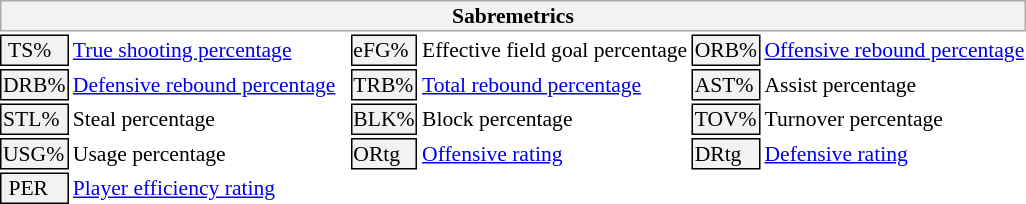<table class="toccolours" style="min-width:40em; font-size: 90%; white-space: nowrap;">
<tr>
<th colspan="6" style="background-color: #F2F2F2; border: 1px solid #AAAAAA;">Sabremetrics</th>
</tr>
<tr>
<td style="background-color: #F2F2F2; border: 1px solid black;"> TS% </td>
<td><a href='#'>True shooting percentage</a></td>
<td style="background-color: #F2F2F2; border: 1px solid black">eFG%</td>
<td>Effective field goal percentage</td>
<td style="background-color: #F2F2F2; border: 1px solid black">ORB%</td>
<td><a href='#'>Offensive rebound percentage</a></td>
</tr>
<tr>
<td style="background-color: #F2F2F2; border: 1px solid black;">DRB%</td>
<td style="padding-right: 8px"><a href='#'>Defensive rebound percentage</a></td>
<td style="background-color: #F2F2F2; border: 1px solid black;">TRB%</td>
<td style="padding-right: 8px"><a href='#'>Total rebound percentage</a></td>
<td style="background-color: #F2F2F2; border: 1px solid black">AST%</td>
<td>Assist percentage</td>
</tr>
<tr>
<td style="background-color: #F2F2F2; border: 1px solid black;">STL%</td>
<td>Steal percentage</td>
<td style="background-color: #F2F2F2; border: 1px solid black">BLK%</td>
<td>Block percentage</td>
<td style="background-color: #F2F2F2; border: 1px solid black">TOV%</td>
<td>Turnover percentage</td>
</tr>
<tr>
<td style="background-color: #F2F2F2; border: 1px solid black;">USG%</td>
<td>Usage percentage</td>
<td style="background-color: #F2F2F2; border: 1px solid black">ORtg</td>
<td><a href='#'>Offensive rating</a></td>
<td style="background-color: #F2F2F2; border: 1px solid black">DRtg</td>
<td><a href='#'>Defensive rating</a></td>
</tr>
<tr>
<td style="background-color: #F2F2F2; border: 1px solid black"> PER </td>
<td><a href='#'>Player efficiency rating</a></td>
</tr>
</table>
